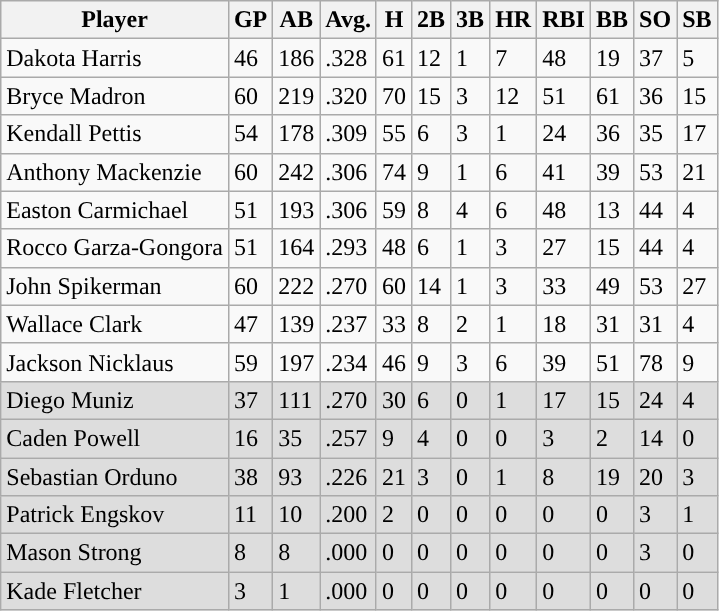<table class="wikitable sortable">
<tr>
<th style="text-align:center; ">Player</th>
<th style="text-align:center; ">GP</th>
<th style="text-align:center; ">AB</th>
<th style="text-align:center; ">Avg.</th>
<th style="text-align:center; ">H</th>
<th style="text-align:center; ">2B</th>
<th style="text-align:center; ">3B</th>
<th style="text-align:center; ">HR</th>
<th style="text-align:center; ">RBI</th>
<th style="text-align:center; ">BB</th>
<th style="text-align:center; ">SO</th>
<th style="text-align:center; ">SB</th>
</tr>
<tr>
<td>Dakota Harris</td>
<td>46</td>
<td>186</td>
<td>.328</td>
<td>61</td>
<td>12</td>
<td>1</td>
<td>7</td>
<td>48</td>
<td>19</td>
<td>37</td>
<td>5</td>
</tr>
<tr>
<td>Bryce Madron</td>
<td>60</td>
<td>219</td>
<td>.320</td>
<td>70</td>
<td>15</td>
<td>3</td>
<td>12</td>
<td>51</td>
<td>61</td>
<td>36</td>
<td>15</td>
</tr>
<tr>
<td>Kendall Pettis</td>
<td>54</td>
<td>178</td>
<td>.309</td>
<td>55</td>
<td>6</td>
<td>3</td>
<td>1</td>
<td>24</td>
<td>36</td>
<td>35</td>
<td>17</td>
</tr>
<tr>
<td>Anthony Mackenzie</td>
<td>60</td>
<td>242</td>
<td>.306</td>
<td>74</td>
<td>9</td>
<td>1</td>
<td>6</td>
<td>41</td>
<td>39</td>
<td>53</td>
<td>21</td>
</tr>
<tr>
<td>Easton Carmichael</td>
<td>51</td>
<td>193</td>
<td>.306</td>
<td>59</td>
<td>8</td>
<td>4</td>
<td>6</td>
<td>48</td>
<td>13</td>
<td>44</td>
<td>4</td>
</tr>
<tr>
<td>Rocco Garza-Gongora</td>
<td>51</td>
<td>164</td>
<td>.293</td>
<td>48</td>
<td>6</td>
<td>1</td>
<td>3</td>
<td>27</td>
<td>15</td>
<td>44</td>
<td>4</td>
</tr>
<tr>
<td>John Spikerman</td>
<td>60</td>
<td>222</td>
<td>.270</td>
<td>60</td>
<td>14</td>
<td>1</td>
<td>3</td>
<td>33</td>
<td>49</td>
<td>53</td>
<td>27</td>
</tr>
<tr>
<td>Wallace Clark</td>
<td>47</td>
<td>139</td>
<td>.237</td>
<td>33</td>
<td>8</td>
<td>2</td>
<td>1</td>
<td>18</td>
<td>31</td>
<td>31</td>
<td>4</td>
</tr>
<tr>
<td>Jackson Nicklaus</td>
<td>59</td>
<td>197</td>
<td>.234</td>
<td>46</td>
<td>9</td>
<td>3</td>
<td>6</td>
<td>39</td>
<td>51</td>
<td>78</td>
<td>9</td>
</tr>
<tr style="background:#dddddd;">
<td>Diego Muniz</td>
<td>37</td>
<td>111</td>
<td>.270</td>
<td>30</td>
<td>6</td>
<td>0</td>
<td>1</td>
<td>17</td>
<td>15</td>
<td>24</td>
<td>4</td>
</tr>
<tr style="background:#dddddd;">
<td>Caden Powell</td>
<td>16</td>
<td>35</td>
<td>.257</td>
<td>9</td>
<td>4</td>
<td>0</td>
<td>0</td>
<td>3</td>
<td>2</td>
<td>14</td>
<td>0</td>
</tr>
<tr style="background:#dddddd;">
<td>Sebastian Orduno</td>
<td>38</td>
<td>93</td>
<td>.226</td>
<td>21</td>
<td>3</td>
<td>0</td>
<td>1</td>
<td>8</td>
<td>19</td>
<td>20</td>
<td>3</td>
</tr>
<tr style="background:#dddddd;">
<td>Patrick Engskov</td>
<td>11</td>
<td>10</td>
<td>.200</td>
<td>2</td>
<td>0</td>
<td>0</td>
<td>0</td>
<td>0</td>
<td>0</td>
<td>3</td>
<td>1</td>
</tr>
<tr style="background:#dddddd;">
<td>Mason Strong</td>
<td>8</td>
<td>8</td>
<td>.000</td>
<td>0</td>
<td>0</td>
<td>0</td>
<td>0</td>
<td>0</td>
<td>0</td>
<td>3</td>
<td>0</td>
</tr>
<tr style="background:#dddddd;">
<td>Kade Fletcher</td>
<td>3</td>
<td>1</td>
<td>.000</td>
<td>0</td>
<td>0</td>
<td>0</td>
<td>0</td>
<td>0</td>
<td>0</td>
<td>0</td>
<td>0</td>
</tr>
</table>
